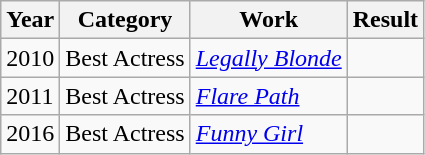<table class="wikitable sortable">
<tr>
<th>Year</th>
<th>Category</th>
<th>Work</th>
<th>Result</th>
</tr>
<tr>
<td>2010</td>
<td>Best Actress</td>
<td><em><a href='#'>Legally Blonde</a></em></td>
<td></td>
</tr>
<tr>
<td>2011</td>
<td>Best Actress</td>
<td><em><a href='#'>Flare Path</a></em></td>
<td></td>
</tr>
<tr>
<td>2016</td>
<td>Best Actress</td>
<td><em><a href='#'>Funny Girl</a></em></td>
<td></td>
</tr>
</table>
